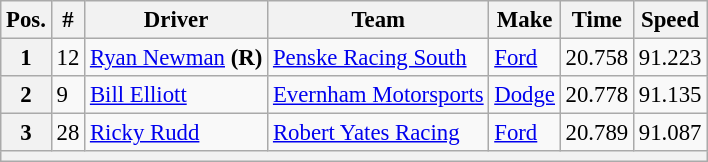<table class="wikitable" style="font-size:95%">
<tr>
<th>Pos.</th>
<th>#</th>
<th>Driver</th>
<th>Team</th>
<th>Make</th>
<th>Time</th>
<th>Speed</th>
</tr>
<tr>
<th>1</th>
<td>12</td>
<td><a href='#'>Ryan Newman</a> <strong>(R)</strong></td>
<td><a href='#'>Penske Racing South</a></td>
<td><a href='#'>Ford</a></td>
<td>20.758</td>
<td>91.223</td>
</tr>
<tr>
<th>2</th>
<td>9</td>
<td><a href='#'>Bill Elliott</a></td>
<td><a href='#'>Evernham Motorsports</a></td>
<td><a href='#'>Dodge</a></td>
<td>20.778</td>
<td>91.135</td>
</tr>
<tr>
<th>3</th>
<td>28</td>
<td><a href='#'>Ricky Rudd</a></td>
<td><a href='#'>Robert Yates Racing</a></td>
<td><a href='#'>Ford</a></td>
<td>20.789</td>
<td>91.087</td>
</tr>
<tr>
<th colspan="7"></th>
</tr>
</table>
